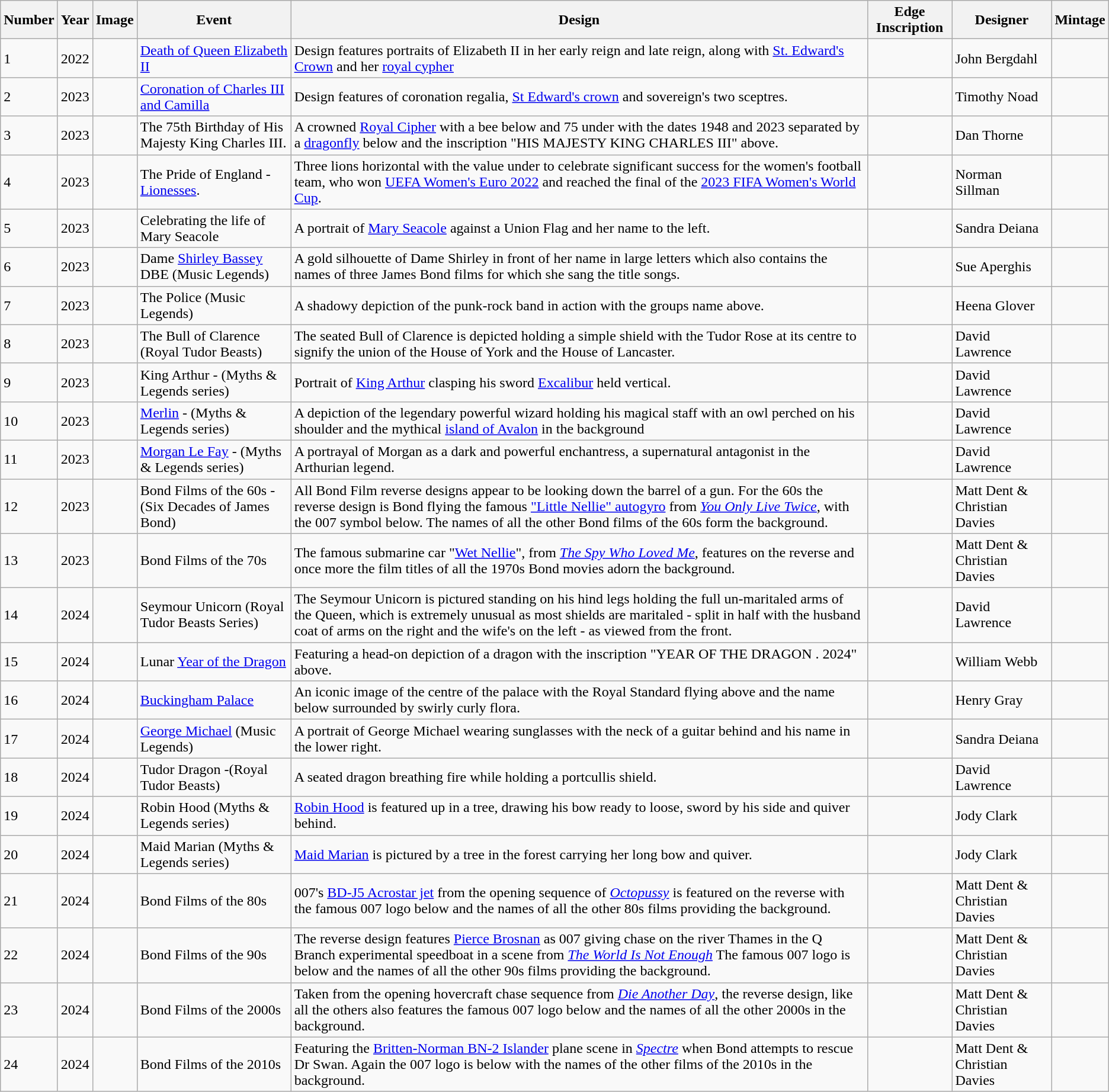<table class="wikitable">
<tr>
<th>Number</th>
<th>Year</th>
<th>Image</th>
<th>Event</th>
<th>Design</th>
<th>Edge Inscription</th>
<th>Designer</th>
<th>Mintage</th>
</tr>
<tr>
<td>1</td>
<td>2022</td>
<td></td>
<td><a href='#'>Death of Queen Elizabeth II</a></td>
<td>Design features portraits of Elizabeth II in her early reign and late reign, along with <a href='#'>St. Edward's Crown</a> and her <a href='#'>royal cypher</a></td>
<td></td>
<td>John Bergdahl</td>
<td></td>
</tr>
<tr>
<td>2</td>
<td>2023</td>
<td></td>
<td><a href='#'>Coronation of Charles III and Camilla</a></td>
<td>Design features of coronation regalia, <a href='#'>St Edward's crown</a> and sovereign's two sceptres.</td>
<td></td>
<td>Timothy Noad</td>
<td></td>
</tr>
<tr>
<td>3</td>
<td>2023</td>
<td></td>
<td>The 75th Birthday of His Majesty King Charles III.</td>
<td>A crowned <a href='#'>Royal Cipher</a> with a bee below and 75 under with the dates 1948 and 2023 separated by a <a href='#'>dragonfly</a> below and the inscription "HIS MAJESTY KING CHARLES III" above.</td>
<td></td>
<td>Dan Thorne</td>
<td></td>
</tr>
<tr>
<td>4</td>
<td>2023</td>
<td></td>
<td>The Pride of England - <a href='#'>Lionesses</a>.</td>
<td>Three lions horizontal with the value under to celebrate significant success for the women's football team, who won <a href='#'>UEFA Women's Euro 2022</a> and reached the final of the <a href='#'>2023 FIFA Women's World Cup</a>.</td>
<td></td>
<td>Norman Sillman</td>
<td></td>
</tr>
<tr>
<td>5</td>
<td>2023</td>
<td></td>
<td>Celebrating the life of Mary Seacole</td>
<td>A portrait of <a href='#'>Mary Seacole</a> against a Union Flag and her name to the left.</td>
<td></td>
<td>Sandra Deiana</td>
<td></td>
</tr>
<tr>
<td>6</td>
<td>2023</td>
<td></td>
<td>Dame <a href='#'>Shirley Bassey</a> DBE (Music Legends)</td>
<td>A gold silhouette of Dame Shirley in front of her name in large letters which also contains the names of three James Bond films for which she sang the title songs.</td>
<td></td>
<td>Sue Aperghis</td>
<td></td>
</tr>
<tr>
<td>7</td>
<td>2023</td>
<td></td>
<td>The Police (Music Legends)</td>
<td>A shadowy depiction of the punk-rock band in action with the groups name above.</td>
<td></td>
<td>Heena Glover</td>
<td></td>
</tr>
<tr>
<td>8</td>
<td>2023</td>
<td></td>
<td>The Bull of Clarence (Royal Tudor Beasts)</td>
<td>The seated Bull of Clarence is depicted holding a simple shield with the Tudor Rose at its centre to signify the union of the House of York and the House of Lancaster.</td>
<td></td>
<td>David Lawrence</td>
<td></td>
</tr>
<tr>
<td>9</td>
<td>2023</td>
<td></td>
<td>King Arthur - (Myths & Legends series)</td>
<td>Portrait of <a href='#'>King Arthur</a> clasping his sword <a href='#'>Excalibur</a> held vertical.</td>
<td></td>
<td>David Lawrence</td>
<td></td>
</tr>
<tr>
<td>10</td>
<td>2023</td>
<td></td>
<td><a href='#'>Merlin</a> - (Myths & Legends series)</td>
<td>A depiction of the legendary powerful wizard holding his magical staff with an owl perched on his shoulder and the mythical <a href='#'>island of Avalon</a> in the background</td>
<td></td>
<td>David Lawrence</td>
<td></td>
</tr>
<tr>
<td>11</td>
<td>2023</td>
<td></td>
<td><a href='#'>Morgan Le Fay</a> - (Myths & Legends series)</td>
<td>A portrayal of Morgan as a dark and powerful enchantress, a supernatural antagonist in the Arthurian legend.</td>
<td></td>
<td>David Lawrence</td>
<td></td>
</tr>
<tr>
<td>12</td>
<td>2023</td>
<td></td>
<td>Bond Films of the 60s - (Six Decades of James Bond)</td>
<td>All Bond Film reverse designs appear to be looking down the barrel of a gun. For the 60s the reverse design is Bond flying the famous <a href='#'>"Little Nellie" autogyro</a> from <em><a href='#'>You Only Live Twice</a></em>, with the 007 symbol below. The names of all the other Bond films of the 60s form the background.</td>
<td></td>
<td>Matt Dent & Christian Davies</td>
<td></td>
</tr>
<tr>
<td>13</td>
<td>2023</td>
<td></td>
<td>Bond Films of the 70s</td>
<td>The famous submarine car "<a href='#'>Wet Nellie</a>", from <em><a href='#'>The Spy Who Loved Me</a></em>, features on the reverse and once more the film titles of all the 1970s Bond movies adorn the background.</td>
<td></td>
<td>Matt Dent & Christian Davies</td>
<td></td>
</tr>
<tr>
<td>14</td>
<td>2024</td>
<td></td>
<td>Seymour Unicorn (Royal Tudor Beasts Series)</td>
<td>The Seymour Unicorn is pictured standing on his hind legs holding the full un-maritaled arms of the Queen, which is extremely unusual as most shields are maritaled - split in half with the husband coat of arms on the right and the wife's on the left - as viewed from the front.</td>
<td></td>
<td>David Lawrence</td>
<td></td>
</tr>
<tr>
<td>15</td>
<td>2024</td>
<td></td>
<td>Lunar <a href='#'>Year of the Dragon</a></td>
<td>Featuring a head-on depiction of a dragon with the inscription "YEAR OF THE DRAGON . 2024" above.</td>
<td></td>
<td>William Webb</td>
<td></td>
</tr>
<tr>
<td>16</td>
<td>2024</td>
<td></td>
<td><a href='#'>Buckingham Palace</a></td>
<td>An iconic image of the centre of the palace with the Royal Standard flying above and the name below surrounded by swirly curly flora.</td>
<td></td>
<td>Henry Gray</td>
<td></td>
</tr>
<tr>
<td>17</td>
<td>2024</td>
<td></td>
<td><a href='#'>George Michael</a> (Music Legends)</td>
<td>A portrait of George Michael wearing sunglasses with the neck of a guitar behind and his name in the lower right.</td>
<td></td>
<td>Sandra Deiana</td>
<td></td>
</tr>
<tr>
<td>18</td>
<td>2024</td>
<td></td>
<td>Tudor Dragon  -(Royal Tudor Beasts)</td>
<td>A seated dragon breathing fire while holding a portcullis shield.</td>
<td></td>
<td>David Lawrence</td>
<td></td>
</tr>
<tr>
<td>19</td>
<td>2024</td>
<td></td>
<td>Robin Hood (Myths & Legends series)</td>
<td><a href='#'>Robin Hood</a> is featured up in a tree, drawing his bow ready to loose, sword by his side and quiver behind.</td>
<td></td>
<td>Jody Clark</td>
<td></td>
</tr>
<tr>
<td>20</td>
<td>2024</td>
<td></td>
<td>Maid Marian (Myths & Legends series)</td>
<td><a href='#'>Maid Marian</a> is pictured by a tree in the forest carrying her long bow and quiver.</td>
<td></td>
<td>Jody Clark</td>
<td></td>
</tr>
<tr>
<td>21</td>
<td>2024</td>
<td></td>
<td>Bond Films of the 80s</td>
<td>007's <a href='#'>BD-J5 Acrostar jet</a> from the opening sequence of <em><a href='#'>Octopussy</a></em> is featured on the reverse with the famous 007 logo below and the names of all the other 80s films providing the background.</td>
<td></td>
<td>Matt Dent & Christian Davies</td>
<td></td>
</tr>
<tr>
<td>22</td>
<td>2024</td>
<td></td>
<td>Bond Films of the 90s</td>
<td>The reverse design features <a href='#'>Pierce Brosnan</a> as 007 giving chase on the river Thames in the Q Branch experimental speedboat in a scene from <em><a href='#'>The World Is Not Enough</a></em> The famous 007 logo is below and the names of all the other 90s films providing the background.</td>
<td></td>
<td>Matt Dent & Christian Davies</td>
<td></td>
</tr>
<tr>
<td>23</td>
<td>2024</td>
<td></td>
<td>Bond Films of the 2000s</td>
<td>Taken from the opening hovercraft chase sequence from <em><a href='#'>Die Another Day</a></em>, the reverse design, like all the others also features the famous 007 logo below and the names of all the other 2000s in the background.</td>
<td></td>
<td>Matt Dent & Christian Davies</td>
<td></td>
</tr>
<tr>
<td>24</td>
<td>2024</td>
<td></td>
<td>Bond Films of the 2010s</td>
<td>Featuring the <a href='#'>Britten-Norman BN-2 Islander</a> plane scene in <em><a href='#'>Spectre</a></em> when Bond attempts to rescue Dr Swan. Again the 007 logo is below with the names of the other films of the 2010s in the background.</td>
<td></td>
<td>Matt Dent & Christian Davies</td>
<td></td>
</tr>
</table>
